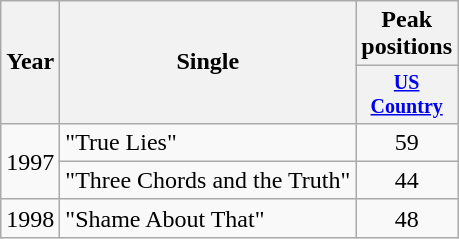<table class="wikitable" style="text-align:center;">
<tr>
<th rowspan="2">Year</th>
<th rowspan="2">Single</th>
<th>Peak positions</th>
</tr>
<tr style="font-size:smaller;">
<th style="width:60px;"><a href='#'>US Country</a><br></th>
</tr>
<tr>
<td rowspan="2">1997</td>
<td style="text-align:left;">"True Lies"</td>
<td>59</td>
</tr>
<tr>
<td style="text-align:left;">"Three Chords and the Truth"</td>
<td>44</td>
</tr>
<tr>
<td>1998</td>
<td style="text-align:left;">"Shame About That"</td>
<td>48</td>
</tr>
</table>
